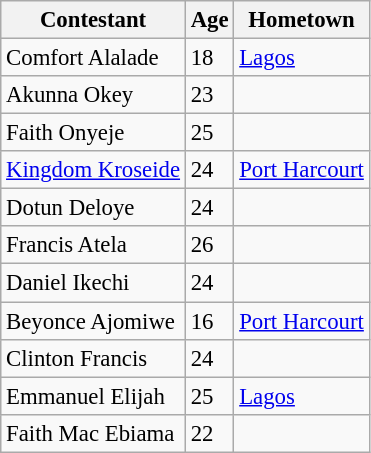<table class="wikitable" style="font-size:95%;">
<tr>
<th>Contestant</th>
<th>Age</th>
<th>Hometown</th>
</tr>
<tr>
<td>Comfort Alalade</td>
<td>18</td>
<td><a href='#'>Lagos</a></td>
</tr>
<tr>
<td>Akunna Okey</td>
<td>23</td>
<td></td>
</tr>
<tr>
<td>Faith Onyeje</td>
<td>25</td>
<td></td>
</tr>
<tr>
<td><a href='#'>Kingdom Kroseide</a></td>
<td>24</td>
<td><a href='#'>Port Harcourt</a></td>
</tr>
<tr>
<td>Dotun Deloye</td>
<td>24</td>
<td></td>
</tr>
<tr>
<td>Francis Atela</td>
<td>26</td>
<td></td>
</tr>
<tr>
<td>Daniel Ikechi</td>
<td>24</td>
<td></td>
</tr>
<tr>
<td>Beyonce Ajomiwe</td>
<td>16</td>
<td><a href='#'>Port Harcourt</a></td>
</tr>
<tr>
<td>Clinton Francis</td>
<td>24</td>
<td></td>
</tr>
<tr>
<td>Emmanuel Elijah</td>
<td>25</td>
<td><a href='#'>Lagos</a></td>
</tr>
<tr>
<td>Faith Mac Ebiama</td>
<td>22</td>
<td></td>
</tr>
</table>
